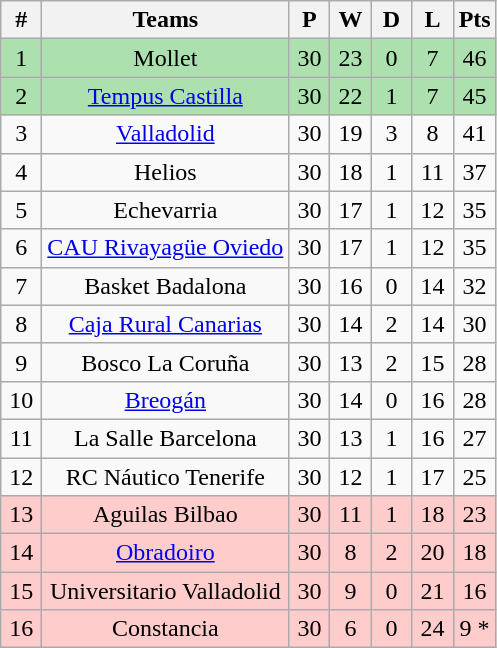<table class="wikitable" style="text-align: center;">
<tr>
<th width=20>#</th>
<th>Teams</th>
<th width=20>P</th>
<th width=20>W</th>
<th width=20>D</th>
<th width=20>L</th>
<th width=20>Pts</th>
</tr>
<tr bgcolor=ACE1AF>
<td>1</td>
<td>Mollet</td>
<td>30</td>
<td>23</td>
<td>0</td>
<td>7</td>
<td>46</td>
</tr>
<tr bgcolor=ACE1AF>
<td>2</td>
<td><a href='#'>Tempus Castilla</a></td>
<td>30</td>
<td>22</td>
<td>1</td>
<td>7</td>
<td>45</td>
</tr>
<tr>
<td>3</td>
<td><a href='#'>Valladolid</a></td>
<td>30</td>
<td>19</td>
<td>3</td>
<td>8</td>
<td>41</td>
</tr>
<tr>
<td>4</td>
<td>Helios</td>
<td>30</td>
<td>18</td>
<td>1</td>
<td>11</td>
<td>37</td>
</tr>
<tr>
<td>5</td>
<td>Echevarria</td>
<td>30</td>
<td>17</td>
<td>1</td>
<td>12</td>
<td>35</td>
</tr>
<tr>
<td>6</td>
<td><a href='#'>CAU Rivayagüe Oviedo</a></td>
<td>30</td>
<td>17</td>
<td>1</td>
<td>12</td>
<td>35</td>
</tr>
<tr>
<td>7</td>
<td>Basket Badalona</td>
<td>30</td>
<td>16</td>
<td>0</td>
<td>14</td>
<td>32</td>
</tr>
<tr>
<td>8</td>
<td><a href='#'>Caja Rural Canarias</a></td>
<td>30</td>
<td>14</td>
<td>2</td>
<td>14</td>
<td>30</td>
</tr>
<tr>
<td>9</td>
<td>Bosco La Coruña</td>
<td>30</td>
<td>13</td>
<td>2</td>
<td>15</td>
<td>28</td>
</tr>
<tr>
<td>10</td>
<td><a href='#'>Breogán</a></td>
<td>30</td>
<td>14</td>
<td>0</td>
<td>16</td>
<td>28</td>
</tr>
<tr>
<td>11</td>
<td>La Salle Barcelona</td>
<td>30</td>
<td>13</td>
<td>1</td>
<td>16</td>
<td>27</td>
</tr>
<tr>
<td>12</td>
<td>RC Náutico Tenerife</td>
<td>30</td>
<td>12</td>
<td>1</td>
<td>17</td>
<td>25</td>
</tr>
<tr bgcolor=FFCCCC>
<td>13</td>
<td>Aguilas Bilbao</td>
<td>30</td>
<td>11</td>
<td>1</td>
<td>18</td>
<td>23</td>
</tr>
<tr bgcolor=FFCCCC>
<td>14</td>
<td><a href='#'>Obradoiro</a></td>
<td>30</td>
<td>8</td>
<td>2</td>
<td>20</td>
<td>18</td>
</tr>
<tr bgcolor=FFCCCC>
<td>15</td>
<td>Universitario Valladolid</td>
<td>30</td>
<td>9</td>
<td>0</td>
<td>21</td>
<td>16</td>
</tr>
<tr bgcolor=FFCCCC>
<td>16</td>
<td>Constancia</td>
<td>30</td>
<td>6</td>
<td>0</td>
<td>24</td>
<td>9 *</td>
</tr>
</table>
